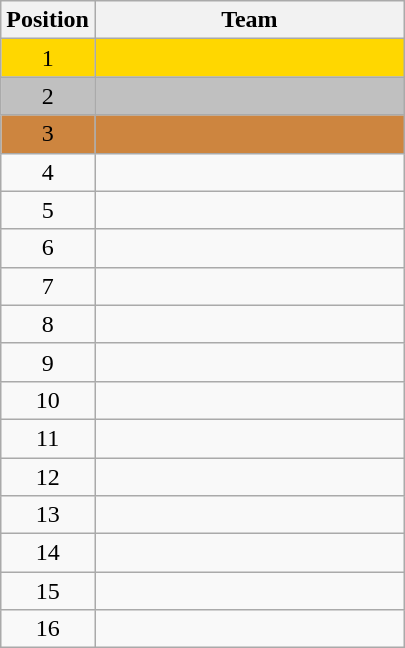<table class="wikitable" style="width:270px;">
<tr>
<th width=30>Position</th>
<th width=200>Team</th>
</tr>
<tr style="background:gold;">
<td align=center>1</td>
<td></td>
</tr>
<tr style="background:silver;">
<td align=center>2</td>
<td></td>
</tr>
<tr style="background:peru;">
<td align=center>3</td>
<td></td>
</tr>
<tr>
<td align=center>4</td>
<td></td>
</tr>
<tr>
<td align=center>5</td>
<td></td>
</tr>
<tr>
<td align=center>6</td>
<td></td>
</tr>
<tr>
<td align=center>7</td>
<td></td>
</tr>
<tr>
<td align=center>8</td>
<td></td>
</tr>
<tr>
<td align=center>9</td>
<td></td>
</tr>
<tr>
<td align=center>10</td>
<td></td>
</tr>
<tr>
<td align=center>11</td>
<td></td>
</tr>
<tr>
<td align=center>12</td>
<td></td>
</tr>
<tr>
<td align=center>13</td>
<td></td>
</tr>
<tr>
<td align=center>14</td>
<td></td>
</tr>
<tr>
<td align=center>15</td>
<td></td>
</tr>
<tr>
<td align=center>16</td>
<td></td>
</tr>
</table>
